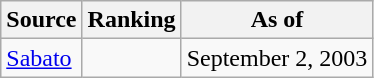<table class="wikitable" style="text-align:center">
<tr>
<th>Source</th>
<th>Ranking</th>
<th>As of</th>
</tr>
<tr>
<td align=left><a href='#'>Sabato</a><br></td>
<td></td>
<td>September 2, 2003</td>
</tr>
</table>
